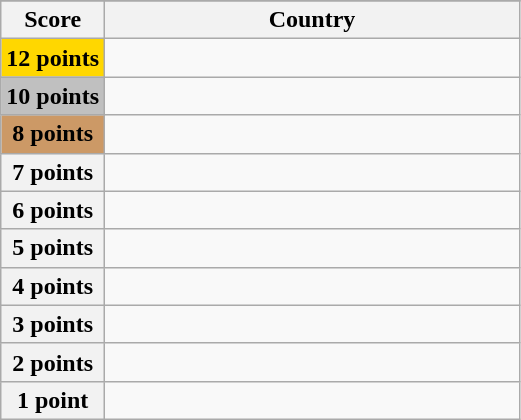<table class="wikitable">
<tr>
</tr>
<tr>
<th scope="col" width="20%">Score</th>
<th scope="col">Country</th>
</tr>
<tr>
<th scope="row" style="background:gold">12 points</th>
<td></td>
</tr>
<tr>
<th scope="row" style="background:silver">10 points</th>
<td></td>
</tr>
<tr>
<th scope="row" style="background:#CC9966">8 points</th>
<td></td>
</tr>
<tr>
<th scope="row">7 points</th>
<td></td>
</tr>
<tr>
<th scope="row">6 points</th>
<td></td>
</tr>
<tr>
<th scope="row">5 points</th>
<td></td>
</tr>
<tr>
<th scope="row">4 points</th>
<td></td>
</tr>
<tr>
<th scope="row">3 points</th>
<td></td>
</tr>
<tr>
<th scope="row">2 points</th>
<td></td>
</tr>
<tr>
<th scope="row">1 point</th>
<td></td>
</tr>
</table>
